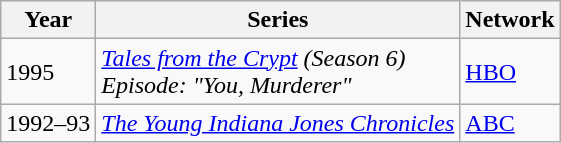<table class="wikitable sortable">
<tr>
<th>Year</th>
<th>Series</th>
<th>Network</th>
</tr>
<tr>
<td>1995</td>
<td><em><a href='#'>Tales from the Crypt</a> (Season 6)</em><br><em>Episode: "You, Murderer"</em></td>
<td><a href='#'>HBO</a></td>
</tr>
<tr>
<td>1992–93</td>
<td><em><a href='#'>The Young Indiana Jones Chronicles</a></em></td>
<td><a href='#'>ABC</a></td>
</tr>
</table>
